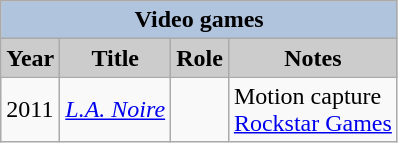<table class="wikitable" style="font-size:100%">
<tr style="text-align:center;">
<th colspan=4 style="background:#B0C4DE;">Video games</th>
</tr>
<tr style="text-align:center;">
<th style="background:#ccc;">Year</th>
<th style="background:#ccc;">Title</th>
<th style="background:#ccc;">Role</th>
<th style="background:#ccc;">Notes</th>
</tr>
<tr>
<td>2011</td>
<td><em><a href='#'>L.A. Noire</a></em></td>
<td></td>
<td>Motion capture<br><a href='#'>Rockstar Games</a></td>
</tr>
</table>
